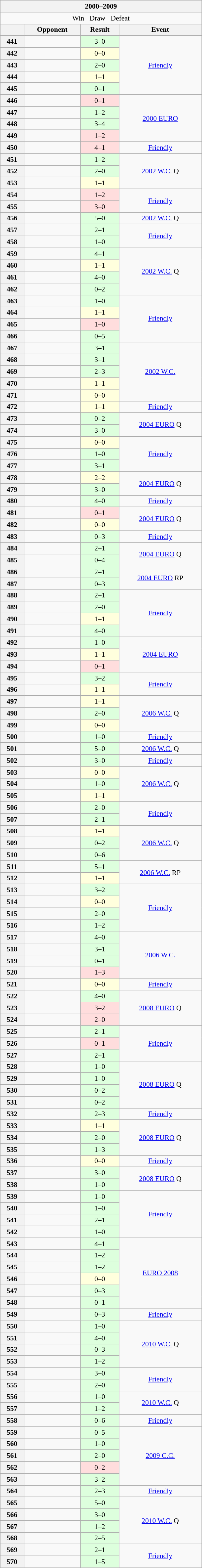<table class="wikitable collapsible collapsed" style="font-size: 90%">
<tr>
<th colspan="4" style="width:400px;">2000–2009</th>
</tr>
<tr>
<td style="text-align:center;" colspan="4"> Win   Draw   Defeat</td>
</tr>
<tr>
<th></th>
<th>Opponent</th>
<th>Result</th>
<th>Event</th>
</tr>
<tr>
<th>441</th>
<td></td>
<td style="background:#dfd; text-align:center;">3–0</td>
<td style="text-align:center;" rowspan="5"><a href='#'>Friendly</a></td>
</tr>
<tr>
<th>442</th>
<td></td>
<td style="background:#ffd; text-align:center;">0–0</td>
</tr>
<tr>
<th>443</th>
<td></td>
<td style="background:#dfd; text-align:center;">2–0</td>
</tr>
<tr>
<th>444</th>
<td></td>
<td style="background:#ffd; text-align:center;">1–1</td>
</tr>
<tr>
<th>445</th>
<td></td>
<td style="background:#dfd; text-align:center;">0–1</td>
</tr>
<tr>
<th>446</th>
<td></td>
<td style="background:#fdd; text-align:center;">0–1</td>
<td style="text-align:center;" rowspan="4"> <a href='#'>2000 EURO</a></td>
</tr>
<tr>
<th>447</th>
<td></td>
<td style="background:#dfd; text-align:center;">1–2</td>
</tr>
<tr>
<th>448</th>
<td></td>
<td style="background:#dfd; text-align:center;">3–4</td>
</tr>
<tr>
<th>449</th>
<td></td>
<td style="background:#fdd; text-align:center;">1–2</td>
</tr>
<tr>
<th>450</th>
<td></td>
<td style="background:#fdd; text-align:center;">4–1</td>
<td style="text-align:center;"><a href='#'>Friendly</a></td>
</tr>
<tr>
<th>451</th>
<td></td>
<td style="background:#dfd; text-align:center;">1–2</td>
<td style="text-align:center;" rowspan="3"> <a href='#'>2002 W.C.</a> Q</td>
</tr>
<tr>
<th>452</th>
<td></td>
<td style="background:#dfd; text-align:center;">2–0</td>
</tr>
<tr>
<th>453</th>
<td></td>
<td style="background:#ffd; text-align:center;">1–1</td>
</tr>
<tr>
<th>454</th>
<td></td>
<td style="background:#fdd; text-align:center;">1–2</td>
<td style="text-align:center;" rowspan="2"><a href='#'>Friendly</a></td>
</tr>
<tr>
<th>455</th>
<td></td>
<td style="background:#fdd; text-align:center;">3–0</td>
</tr>
<tr>
<th>456</th>
<td></td>
<td style="background:#dfd; text-align:center;">5–0</td>
<td style="text-align:center;"> <a href='#'>2002 W.C.</a> Q</td>
</tr>
<tr>
<th>457</th>
<td></td>
<td style="background:#dfd; text-align:center;">2–1</td>
<td style="text-align:center;" rowspan="2"><a href='#'>Friendly</a></td>
</tr>
<tr>
<th>458</th>
<td></td>
<td style="background:#dfd; text-align:center;">1–0</td>
</tr>
<tr>
<th>459</th>
<td></td>
<td style="background:#dfd; text-align:center;">4–1</td>
<td style="text-align:center;" rowspan="4"> <a href='#'>2002 W.C.</a> Q</td>
</tr>
<tr>
<th>460</th>
<td></td>
<td style="background:#ffd; text-align:center;">1–1</td>
</tr>
<tr>
<th>461</th>
<td></td>
<td style="background:#dfd; text-align:center;">4–0</td>
</tr>
<tr>
<th>462</th>
<td></td>
<td style="background:#dfd; text-align:center;">0–2</td>
</tr>
<tr>
<th>463</th>
<td></td>
<td style="background:#dfd; text-align:center;">1–0</td>
<td style="text-align:center;" rowspan="4"><a href='#'>Friendly</a></td>
</tr>
<tr>
<th>464</th>
<td></td>
<td style="background:#ffd; text-align:center;">1–1</td>
</tr>
<tr>
<th>465</th>
<td></td>
<td style="background:#fdd; text-align:center;">1–0</td>
</tr>
<tr>
<th>466</th>
<td></td>
<td style="background:#dfd; text-align:center;">0–5</td>
</tr>
<tr>
<th>467</th>
<td></td>
<td style="background:#dfd; text-align:center;">3–1</td>
<td style="text-align:center;" rowspan="5"> <a href='#'>2002 W.C.</a></td>
</tr>
<tr>
<th>468</th>
<td></td>
<td style="background:#dfd; text-align:center;">3–1</td>
</tr>
<tr>
<th>469</th>
<td></td>
<td style="background:#dfd; text-align:center;">2–3</td>
</tr>
<tr>
<th>470</th>
<td></td>
<td style="background:#ffd; text-align:center;">1–1</td>
</tr>
<tr>
<th>471</th>
<td></td>
<td style="background:#ffd; text-align:center;">0–0</td>
</tr>
<tr>
<th>472</th>
<td></td>
<td style="background:#ffd; text-align:center;">1–1</td>
<td style="text-align:center;"><a href='#'>Friendly</a></td>
</tr>
<tr>
<th>473</th>
<td></td>
<td style="background:#dfd; text-align:center;">0–2</td>
<td style="text-align:center;" rowspan="2"> <a href='#'>2004 EURO</a> Q</td>
</tr>
<tr>
<th>474</th>
<td></td>
<td style="background:#dfd; text-align:center;">3–0</td>
</tr>
<tr>
<th>475</th>
<td></td>
<td style="background:#ffd; text-align:center;">0–0</td>
<td style="text-align:center;" rowspan="3"><a href='#'>Friendly</a></td>
</tr>
<tr>
<th>476</th>
<td></td>
<td style="background:#dfd; text-align:center;">1–0</td>
</tr>
<tr>
<th>477</th>
<td></td>
<td style="background:#dfd; text-align:center;">3–1</td>
</tr>
<tr>
<th>478</th>
<td></td>
<td style="background:#ffd; text-align:center;">2–2</td>
<td style="text-align:center;" rowspan="2"> <a href='#'>2004 EURO</a> Q</td>
</tr>
<tr>
<th>479</th>
<td></td>
<td style="background:#dfd; text-align:center;">3–0</td>
</tr>
<tr>
<th>480</th>
<td></td>
<td style="background:#dfd; text-align:center;">4–0</td>
<td style="text-align:center;"><a href='#'>Friendly</a></td>
</tr>
<tr>
<th>481</th>
<td></td>
<td style="background:#fdd; text-align:center;">0–1</td>
<td style="text-align:center;" rowspan="2"> <a href='#'>2004 EURO</a> Q</td>
</tr>
<tr>
<th>482</th>
<td></td>
<td style="background:#ffd; text-align:center;">0–0</td>
</tr>
<tr>
<th>483</th>
<td></td>
<td style="background:#dfd; text-align:center;">0–3</td>
<td style="text-align:center;"><a href='#'>Friendly</a></td>
</tr>
<tr>
<th>484</th>
<td></td>
<td style="background:#dfd; text-align:center;">2–1</td>
<td style="text-align:center;" rowspan="2"> <a href='#'>2004 EURO</a> Q</td>
</tr>
<tr>
<th>485</th>
<td></td>
<td style="background:#dfd; text-align:center;">0–4</td>
</tr>
<tr>
<th>486</th>
<td></td>
<td style="background:#dfd; text-align:center;">2–1</td>
<td style="text-align:center;" rowspan="2"> <a href='#'>2004 EURO</a> RP</td>
</tr>
<tr>
<th>487</th>
<td></td>
<td style="background:#dfd; text-align:center;">0–3</td>
</tr>
<tr>
<th>488</th>
<td></td>
<td style="background:#dfd; text-align:center;">2–1</td>
<td style="text-align:center;" rowspan="4"><a href='#'>Friendly</a></td>
</tr>
<tr>
<th>489</th>
<td></td>
<td style="background:#dfd; text-align:center;">2–0</td>
</tr>
<tr>
<th>490</th>
<td></td>
<td style="background:#ffd; text-align:center;">1–1</td>
</tr>
<tr>
<th>491</th>
<td></td>
<td style="background:#dfd; text-align:center;">4–0</td>
</tr>
<tr>
<th>492</th>
<td></td>
<td style="background:#dfd; text-align:center;">1–0</td>
<td style="text-align:center;" rowspan="3"> <a href='#'>2004 EURO</a></td>
</tr>
<tr>
<th>493</th>
<td></td>
<td style="background:#ffd; text-align:center;">1–1</td>
</tr>
<tr>
<th>494</th>
<td></td>
<td style="background:#fdd; text-align:center;">0–1</td>
</tr>
<tr>
<th>495</th>
<td></td>
<td style="background:#dfd; text-align:center;">3–2</td>
<td style="text-align:center;" rowspan="2"><a href='#'>Friendly</a></td>
</tr>
<tr>
<th>496</th>
<td></td>
<td style="background:#ffd; text-align:center;">1–1</td>
</tr>
<tr>
<th>497</th>
<td></td>
<td style="background:#ffd; text-align:center;">1–1</td>
<td style="text-align:center;" rowspan="3"> <a href='#'>2006 W.C.</a> Q</td>
</tr>
<tr>
<th>498</th>
<td></td>
<td style="background:#dfd; text-align:center;">2–0</td>
</tr>
<tr>
<th>499</th>
<td></td>
<td style="background:#ffd; text-align:center;">0–0</td>
</tr>
<tr>
<th>500</th>
<td></td>
<td style="background:#dfd; text-align:center;">1–0</td>
<td style="text-align:center;"><a href='#'>Friendly</a></td>
</tr>
<tr>
<th>501</th>
<td></td>
<td style="background:#dfd; text-align:center;">5–0</td>
<td style="text-align:center;"> <a href='#'>2006 W.C.</a> Q</td>
</tr>
<tr>
<th>502</th>
<td></td>
<td style="background:#dfd; text-align:center;">3–0</td>
<td style="text-align:center;"><a href='#'>Friendly</a></td>
</tr>
<tr>
<th>503</th>
<td></td>
<td style="background:#ffd; text-align:center;">0–0</td>
<td style="text-align:center;" rowspan="3"> <a href='#'>2006 W.C.</a> Q</td>
</tr>
<tr>
<th>504</th>
<td></td>
<td style="background:#dfd; text-align:center;">1–0</td>
</tr>
<tr>
<th>505</th>
<td></td>
<td style="background:#ffd; text-align:center;">1–1</td>
</tr>
<tr>
<th>506</th>
<td></td>
<td style="background:#dfd; text-align:center;">2–0</td>
<td style="text-align:center;" rowspan="2"><a href='#'>Friendly</a></td>
</tr>
<tr>
<th>507</th>
<td></td>
<td style="background:#dfd; text-align:center;">2–1</td>
</tr>
<tr>
<th>508</th>
<td></td>
<td style="background:#ffd; text-align:center;">1–1</td>
<td style="text-align:center;" rowspan="3"> <a href='#'>2006 W.C.</a> Q</td>
</tr>
<tr>
<th>509</th>
<td></td>
<td style="background:#dfd; text-align:center;">0–2</td>
</tr>
<tr>
<th>510</th>
<td></td>
<td style="background:#dfd; text-align:center;">0–6</td>
</tr>
<tr>
<th>511</th>
<td></td>
<td style="background:#dfd; text-align:center;">5–1</td>
<td style="text-align:center;" rowspan="2"> <a href='#'>2006 W.C.</a> RP</td>
</tr>
<tr>
<th>512</th>
<td></td>
<td style="background:#ffd; text-align:center;">1–1</td>
</tr>
<tr>
<th>513</th>
<td></td>
<td style="background:#dfd; text-align:center;">3–2</td>
<td style="text-align:center;" rowspan="4"><a href='#'>Friendly</a></td>
</tr>
<tr>
<th>514</th>
<td></td>
<td style="background:#ffd; text-align:center;">0–0</td>
</tr>
<tr>
<th>515</th>
<td></td>
<td style="background:#dfd; text-align:center;">2–0</td>
</tr>
<tr>
<th>516</th>
<td></td>
<td style="background:#dfd; text-align:center;">1–2</td>
</tr>
<tr>
<th>517</th>
<td></td>
<td style="background:#dfd; text-align:center;">4–0</td>
<td rowspan="4" style="text-align:center;"><a href='#'>2006 W.C.</a></td>
</tr>
<tr>
<th>518</th>
<td></td>
<td style="background:#dfd; text-align:center;">3–1</td>
</tr>
<tr>
<th>519</th>
<td></td>
<td style="background:#dfd; text-align:center;">0–1</td>
</tr>
<tr>
<th>520</th>
<td></td>
<td style="background:#fdd; text-align:center;">1–3</td>
</tr>
<tr>
<th>521</th>
<td></td>
<td style="background:#ffd; text-align:center;">0–0</td>
<td style="text-align:center;"><a href='#'>Friendly</a></td>
</tr>
<tr>
<th>522</th>
<td></td>
<td style="background:#dfd; text-align:center;">4–0</td>
<td style="text-align:center;" rowspan="3"> <a href='#'>2008 EURO</a> Q</td>
</tr>
<tr>
<th>523</th>
<td></td>
<td style="background:#fdd; text-align:center;">3–2</td>
</tr>
<tr>
<th>524</th>
<td></td>
<td style="background:#fdd; text-align:center;">2–0</td>
</tr>
<tr>
<th>525</th>
<td></td>
<td style="background:#dfd; text-align:center;">2–1</td>
<td style="text-align:center;" rowspan="3"><a href='#'>Friendly</a></td>
</tr>
<tr>
<th>526</th>
<td></td>
<td style="background:#fdd; text-align:center;">0–1</td>
</tr>
<tr>
<th>527</th>
<td></td>
<td style="background:#dfd; text-align:center;">2–1</td>
</tr>
<tr>
<th>528</th>
<td></td>
<td style="background:#dfd; text-align:center;">1–0</td>
<td style="text-align:center;" rowspan="4"> <a href='#'>2008 EURO</a> Q</td>
</tr>
<tr>
<th>529</th>
<td></td>
<td style="background:#dfd; text-align:center;">1–0</td>
</tr>
<tr>
<th>530</th>
<td></td>
<td style="background:#dfd; text-align:center;">0–2</td>
</tr>
<tr>
<th>531</th>
<td></td>
<td style="background:#dfd; text-align:center;">0–2</td>
</tr>
<tr>
<th>532</th>
<td></td>
<td style="background:#dfd; text-align:center;">2–3</td>
<td style="text-align:center;"><a href='#'>Friendly</a></td>
</tr>
<tr>
<th>533</th>
<td></td>
<td style="background:#ffd; text-align:center;">1–1</td>
<td style="text-align:center;" rowspan="3"> <a href='#'>2008 EURO</a> Q</td>
</tr>
<tr>
<th>534</th>
<td></td>
<td style="background:#dfd; text-align:center;">2–0</td>
</tr>
<tr>
<th>535</th>
<td></td>
<td style="background:#dfd; text-align:center;">1–3</td>
</tr>
<tr>
<th>536</th>
<td></td>
<td style="background:#ffd; text-align:center;">0–0</td>
<td style="text-align:center;"><a href='#'>Friendly</a></td>
</tr>
<tr>
<th>537</th>
<td></td>
<td style="background:#dfd; text-align:center;">3–0</td>
<td style="text-align:center;" rowspan="2"> <a href='#'>2008 EURO</a> Q</td>
</tr>
<tr>
<th>538</th>
<td></td>
<td style="background:#dfd; text-align:center;">1–0</td>
</tr>
<tr>
<th>539</th>
<td></td>
<td style="background:#dfd; text-align:center;">1–0</td>
<td style="text-align:center;" rowspan="4"><a href='#'>Friendly</a></td>
</tr>
<tr>
<th>540</th>
<td></td>
<td style="background:#dfd; text-align:center;">1–0</td>
</tr>
<tr>
<th>541</th>
<td></td>
<td style="background:#dfd; text-align:center;">2–1</td>
</tr>
<tr>
<th>542</th>
<td></td>
<td style="background:#dfd; text-align:center;">1–0</td>
</tr>
<tr>
<th>543</th>
<td></td>
<td style="background:#dfd; text-align:center;">4–1</td>
<td style="text-align:center;" rowspan="6"> <a href='#'>EURO 2008</a></td>
</tr>
<tr>
<th>544</th>
<td></td>
<td style="background:#dfd; text-align:center;">1–2</td>
</tr>
<tr>
<th>545</th>
<td></td>
<td style="background:#dfd; text-align:center;">1–2</td>
</tr>
<tr>
<th>546</th>
<td></td>
<td style="background:#ffd; text-align:center;">0–0</td>
</tr>
<tr>
<th>547</th>
<td></td>
<td style="background:#dfd; text-align:center;">0–3</td>
</tr>
<tr>
<th>548</th>
<td></td>
<td style="background:#dfd; text-align:center;">0–1</td>
</tr>
<tr>
<th>549</th>
<td></td>
<td style="background:#dfd; text-align:center;">0–3</td>
<td style="text-align:center;"><a href='#'>Friendly</a></td>
</tr>
<tr>
<th>550</th>
<td></td>
<td style="background:#dfd; text-align:center;">1–0</td>
<td style="text-align:center;" rowspan="4"> <a href='#'>2010 W.C.</a> Q</td>
</tr>
<tr>
<th>551</th>
<td></td>
<td style="background:#dfd; text-align:center;">4–0</td>
</tr>
<tr>
<th>552</th>
<td></td>
<td style="background:#dfd; text-align:center;">0–3</td>
</tr>
<tr>
<th>553</th>
<td></td>
<td style="background:#dfd; text-align:center;">1–2</td>
</tr>
<tr>
<th>554</th>
<td></td>
<td style="background:#dfd; text-align:center;">3–0</td>
<td style="text-align:center;" rowspan="2"><a href='#'>Friendly</a></td>
</tr>
<tr>
<th>555</th>
<td></td>
<td style="background:#dfd; text-align:center;">2–0</td>
</tr>
<tr>
<th>556</th>
<td></td>
<td style="background:#dfd; text-align:center;">1–0</td>
<td style="text-align:center;" rowspan="2"> <a href='#'>2010 W.C.</a> Q</td>
</tr>
<tr>
<th>557</th>
<td></td>
<td style="background:#dfd; text-align:center;">1–2</td>
</tr>
<tr>
<th>558</th>
<td></td>
<td style="background:#dfd; text-align:center;">0–6</td>
<td style="text-align:center;"><a href='#'>Friendly</a></td>
</tr>
<tr>
<th>559</th>
<td></td>
<td style="background:#dfd; text-align:center;">0–5</td>
<td style="text-align:center;" rowspan="5"> <a href='#'>2009 C.C.</a></td>
</tr>
<tr>
<th>560</th>
<td></td>
<td style="background:#dfd; text-align:center;">1–0</td>
</tr>
<tr>
<th>561</th>
<td></td>
<td style="background:#dfd; text-align:center;">2–0</td>
</tr>
<tr>
<th>562</th>
<td></td>
<td style="background:#fdd; text-align:center;">0–2</td>
</tr>
<tr>
<th>563</th>
<td></td>
<td style="background:#dfd; text-align:center;">3–2</td>
</tr>
<tr>
<th>564</th>
<td></td>
<td style="background:#dfd; text-align:center;">2–3</td>
<td style="text-align:center;"><a href='#'>Friendly</a></td>
</tr>
<tr>
<th>565</th>
<td></td>
<td style="background:#dfd; text-align:center;">5–0</td>
<td style="text-align:center;" rowspan="4"> <a href='#'>2010 W.C.</a> Q</td>
</tr>
<tr>
<th>566</th>
<td></td>
<td style="background:#dfd; text-align:center;">3–0</td>
</tr>
<tr>
<th>567</th>
<td></td>
<td style="background:#dfd; text-align:center;">1–2</td>
</tr>
<tr>
<th>568</th>
<td></td>
<td style="background:#dfd; text-align:center;">2–5</td>
</tr>
<tr>
<th>569</th>
<td></td>
<td style="background:#dfd; text-align:center;">2–1</td>
<td style="text-align:center;" rowspan="2"><a href='#'>Friendly</a></td>
</tr>
<tr>
<th>570</th>
<td></td>
<td style="background:#dfd; text-align:center;">1–5</td>
</tr>
</table>
